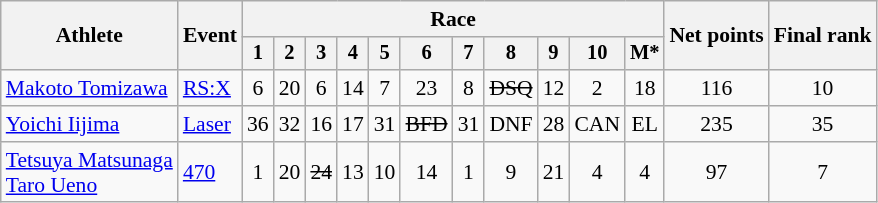<table class="wikitable" style="font-size:90%;">
<tr>
<th rowspan="2">Athlete</th>
<th rowspan="2">Event</th>
<th colspan=11>Race</th>
<th rowspan=2>Net points</th>
<th rowspan=2>Final rank</th>
</tr>
<tr style="font-size:95%">
<th>1</th>
<th>2</th>
<th>3</th>
<th>4</th>
<th>5</th>
<th>6</th>
<th>7</th>
<th>8</th>
<th>9</th>
<th>10</th>
<th>M*</th>
</tr>
<tr align=center>
<td align=left><a href='#'>Makoto Tomizawa</a></td>
<td align=left><a href='#'>RS:X</a></td>
<td>6</td>
<td>20</td>
<td>6</td>
<td>14</td>
<td>7</td>
<td>23</td>
<td>8</td>
<td><s>DSQ</s></td>
<td>12</td>
<td>2</td>
<td>18</td>
<td>116</td>
<td>10</td>
</tr>
<tr align=center>
<td align=left><a href='#'>Yoichi Iijima</a></td>
<td align=left><a href='#'>Laser</a></td>
<td>36</td>
<td>32</td>
<td>16</td>
<td>17</td>
<td>31</td>
<td><s>BFD</s></td>
<td>31</td>
<td>DNF</td>
<td>28</td>
<td>CAN</td>
<td>EL</td>
<td>235</td>
<td>35</td>
</tr>
<tr align=center>
<td align=left><a href='#'>Tetsuya Matsunaga</a><br><a href='#'>Taro Ueno</a></td>
<td align=left><a href='#'>470</a></td>
<td>1</td>
<td>20</td>
<td><s>24</s></td>
<td>13</td>
<td>10</td>
<td>14</td>
<td>1</td>
<td>9</td>
<td>21</td>
<td>4</td>
<td>4</td>
<td>97</td>
<td>7</td>
</tr>
</table>
